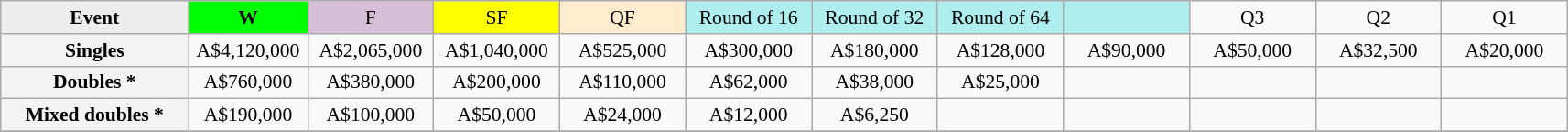<table class="wikitable" style="font-size:90%;text-align:center">
<tr>
<td style="width:130px; background:#ededed;"><strong>Event</strong></td>
<td style="width:80px; background:lime;"><strong>W</strong></td>
<td style="width:85px; background:thistle;">F</td>
<td style="width:85px; background:#ff0;">SF</td>
<td style="width:85px; background:#ffebcd;">QF</td>
<td style="width:85px; background:#afeeee;">Round of 16</td>
<td style="width:85px; background:#afeeee;">Round of 32</td>
<td style="width:85px; background:#afeeee;">Round of 64</td>
<td style="width:85px; background:#afeeee;"></td>
<td style="width:85px;">Q3</td>
<td style="width:85px;">Q2</td>
<td style="width:85px;">Q1</td>
</tr>
<tr>
<td style="background:#f3f3f3;"><strong>Singles</strong></td>
<td>A$4,120,000</td>
<td>A$2,065,000</td>
<td>A$1,040,000</td>
<td>A$525,000</td>
<td>A$300,000</td>
<td>A$180,000</td>
<td>A$128,000</td>
<td>A$90,000</td>
<td>A$50,000</td>
<td>A$32,500</td>
<td>A$20,000</td>
</tr>
<tr>
<td style="background:#f3f3f3;"><strong>Doubles *</strong></td>
<td>A$760,000</td>
<td>A$380,000</td>
<td>A$200,000</td>
<td>A$110,000</td>
<td>A$62,000</td>
<td>A$38,000</td>
<td>A$25,000</td>
<td></td>
<td></td>
<td></td>
<td></td>
</tr>
<tr>
<td style="background:#f3f3f3;"><strong>Mixed doubles *</strong></td>
<td>A$190,000</td>
<td>A$100,000</td>
<td>A$50,000</td>
<td>A$24,000</td>
<td>A$12,000</td>
<td>A$6,250</td>
<td></td>
<td></td>
<td></td>
<td></td>
<td></td>
</tr>
<tr>
</tr>
</table>
